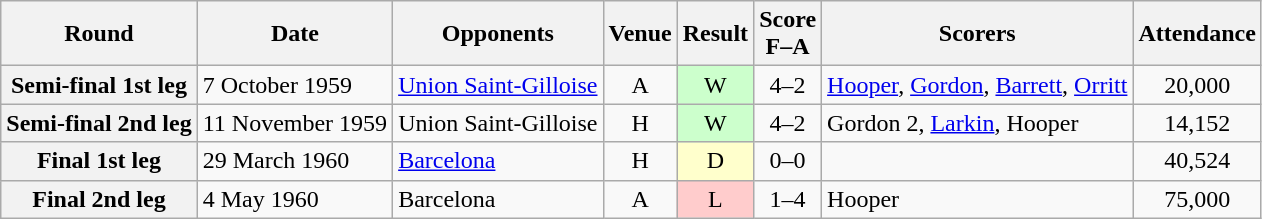<table class="wikitable plainrowheaders" style="text-align:center">
<tr>
<th scope="col">Round</th>
<th scope="col">Date</th>
<th scope="col">Opponents</th>
<th scope="col">Venue</th>
<th scope="col">Result</th>
<th scope="col">Score<br>F–A</th>
<th scope="col">Scorers</th>
<th scope="col">Attendance</th>
</tr>
<tr>
<th scope="row">Semi-final 1st leg</th>
<td align="left">7 October 1959</td>
<td align="left"><a href='#'>Union Saint-Gilloise</a></td>
<td>A</td>
<td style=background:#cfc>W</td>
<td>4–2</td>
<td align="left"><a href='#'>Hooper</a>, <a href='#'>Gordon</a>, <a href='#'>Barrett</a>, <a href='#'>Orritt</a></td>
<td>20,000</td>
</tr>
<tr>
<th scope="row">Semi-final 2nd leg</th>
<td align="left">11 November 1959</td>
<td align="left">Union Saint-Gilloise</td>
<td>H</td>
<td style=background:#cfc>W</td>
<td>4–2</td>
<td align="left">Gordon 2, <a href='#'>Larkin</a>, Hooper</td>
<td>14,152</td>
</tr>
<tr>
<th scope="row">Final 1st leg</th>
<td align="left">29 March 1960</td>
<td align="left"><a href='#'>Barcelona</a></td>
<td>H</td>
<td style=background:#ffc>D</td>
<td>0–0</td>
<td></td>
<td>40,524</td>
</tr>
<tr>
<th scope="row">Final 2nd leg</th>
<td align="left">4 May 1960</td>
<td align="left">Barcelona</td>
<td>A</td>
<td style=background:#fcc>L</td>
<td>1–4</td>
<td align="left">Hooper</td>
<td>75,000</td>
</tr>
</table>
